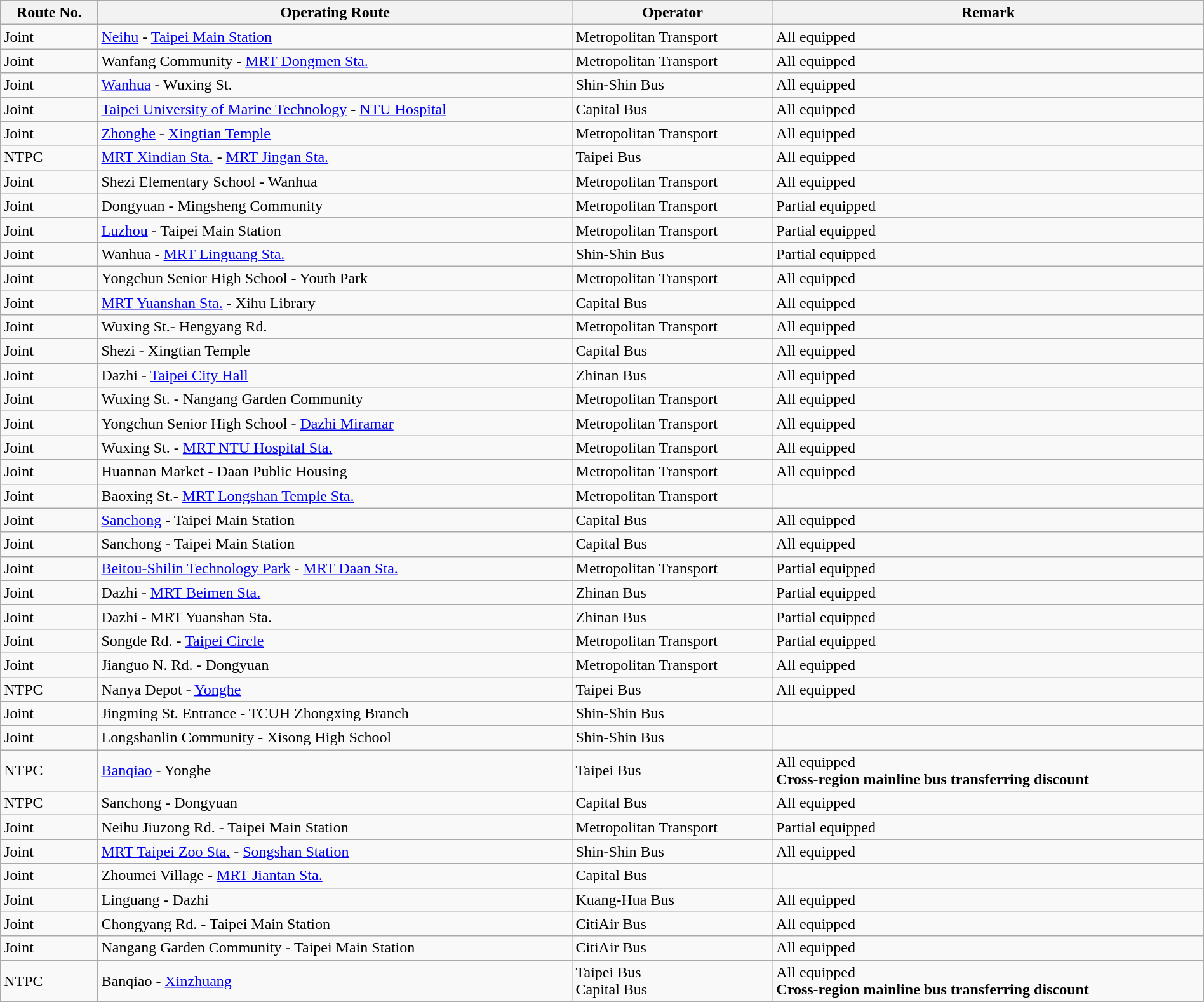<table class="wikitable" style="width:100%; margin:auto;">
<tr>
<th>Route No.</th>
<th>Operating Route</th>
<th>Operator</th>
<th>Remark</th>
</tr>
<tr>
<td>Joint <strong></strong></td>
<td><a href='#'>Neihu</a> - <a href='#'>Taipei Main Station</a></td>
<td>Metropolitan Transport</td>
<td> All equipped</td>
</tr>
<tr>
<td>Joint <strong></strong></td>
<td>Wanfang Community - <a href='#'>MRT Dongmen Sta.</a></td>
<td>Metropolitan Transport</td>
<td> All equipped</td>
</tr>
<tr>
<td>Joint <strong></strong></td>
<td><a href='#'>Wanhua</a> - Wuxing St.</td>
<td>Shin-Shin Bus</td>
<td> All equipped</td>
</tr>
<tr>
<td>Joint <strong></strong></td>
<td><a href='#'>Taipei University of Marine Technology</a> - <a href='#'>NTU Hospital</a></td>
<td>Capital Bus</td>
<td> All equipped</td>
</tr>
<tr>
<td>Joint <strong></strong></td>
<td><a href='#'>Zhonghe</a> - <a href='#'>Xingtian Temple</a></td>
<td>Metropolitan Transport</td>
<td> All equipped</td>
</tr>
<tr>
<td>NTPC <strong></strong></td>
<td><a href='#'>MRT Xindian Sta.</a> - <a href='#'>MRT Jingan Sta.</a></td>
<td>Taipei Bus</td>
<td> All equipped</td>
</tr>
<tr>
<td>Joint <strong></strong></td>
<td>Shezi Elementary School - Wanhua</td>
<td>Metropolitan Transport</td>
<td> All equipped</td>
</tr>
<tr>
<td>Joint <strong></strong></td>
<td>Dongyuan - Mingsheng Community</td>
<td>Metropolitan Transport</td>
<td> Partial equipped</td>
</tr>
<tr>
<td>Joint <strong></strong></td>
<td><a href='#'>Luzhou</a> - Taipei Main Station</td>
<td>Metropolitan Transport</td>
<td> Partial equipped</td>
</tr>
<tr>
<td>Joint <strong></strong></td>
<td>Wanhua - <a href='#'>MRT Linguang Sta.</a></td>
<td>Shin-Shin Bus</td>
<td> Partial equipped</td>
</tr>
<tr>
<td>Joint <strong></strong></td>
<td>Yongchun Senior High School - Youth Park</td>
<td>Metropolitan Transport</td>
<td> All equipped</td>
</tr>
<tr>
<td>Joint <strong></strong></td>
<td><a href='#'>MRT Yuanshan Sta.</a> - Xihu Library</td>
<td>Capital Bus</td>
<td> All equipped</td>
</tr>
<tr>
<td>Joint <strong></strong></td>
<td>Wuxing St.- Hengyang Rd.</td>
<td>Metropolitan Transport</td>
<td> All equipped</td>
</tr>
<tr>
<td>Joint <strong></strong></td>
<td>Shezi - Xingtian Temple</td>
<td>Capital Bus</td>
<td> All equipped</td>
</tr>
<tr>
<td>Joint <strong></strong></td>
<td>Dazhi - <a href='#'>Taipei City Hall</a></td>
<td>Zhinan Bus</td>
<td> All equipped</td>
</tr>
<tr>
<td>Joint <strong></strong></td>
<td>Wuxing St. - Nangang Garden Community</td>
<td>Metropolitan Transport</td>
<td> All equipped</td>
</tr>
<tr>
<td>Joint <strong></strong></td>
<td>Yongchun Senior High School - <a href='#'>Dazhi Miramar</a></td>
<td>Metropolitan Transport</td>
<td> All equipped</td>
</tr>
<tr>
<td>Joint <strong></strong></td>
<td>Wuxing St. - <a href='#'>MRT NTU Hospital Sta.</a></td>
<td>Metropolitan Transport</td>
<td> All equipped</td>
</tr>
<tr>
<td>Joint <strong></strong></td>
<td>Huannan Market - Daan Public Housing</td>
<td>Metropolitan Transport</td>
<td> All equipped</td>
</tr>
<tr>
<td>Joint <strong></strong></td>
<td>Baoxing St.- <a href='#'>MRT Longshan Temple Sta.</a></td>
<td>Metropolitan Transport</td>
<td></td>
</tr>
<tr>
<td>Joint <strong></strong></td>
<td><a href='#'>Sanchong</a> - Taipei Main Station</td>
<td>Capital Bus</td>
<td> All equipped</td>
</tr>
<tr>
<td>Joint <strong></strong></td>
<td>Sanchong - Taipei Main Station</td>
<td>Capital Bus</td>
<td> All equipped</td>
</tr>
<tr>
<td>Joint <strong></strong></td>
<td><a href='#'>Beitou-Shilin Technology Park</a> - <a href='#'>MRT Daan Sta.</a></td>
<td>Metropolitan Transport</td>
<td> Partial equipped</td>
</tr>
<tr>
<td>Joint <strong></strong></td>
<td>Dazhi - <a href='#'>MRT Beimen Sta.</a></td>
<td>Zhinan Bus</td>
<td> Partial equipped</td>
</tr>
<tr>
<td>Joint <strong></strong></td>
<td>Dazhi - MRT Yuanshan Sta.</td>
<td>Zhinan Bus</td>
<td> Partial equipped</td>
</tr>
<tr>
<td>Joint <strong></strong></td>
<td>Songde Rd. - <a href='#'>Taipei Circle</a></td>
<td>Metropolitan Transport</td>
<td> Partial equipped</td>
</tr>
<tr>
<td>Joint <strong></strong></td>
<td>Jianguo N. Rd. - Dongyuan</td>
<td>Metropolitan Transport</td>
<td> All equipped</td>
</tr>
<tr>
<td>NTPC <strong></strong></td>
<td>Nanya Depot - <a href='#'>Yonghe</a></td>
<td>Taipei Bus</td>
<td> All equipped</td>
</tr>
<tr>
<td>Joint <strong></strong></td>
<td>Jingming St. Entrance - TCUH Zhongxing Branch</td>
<td>Shin-Shin Bus</td>
<td></td>
</tr>
<tr>
<td>Joint <strong></strong></td>
<td>Longshanlin Community - Xisong High School</td>
<td>Shin-Shin Bus</td>
<td></td>
</tr>
<tr>
<td>NTPC <strong></strong></td>
<td><a href='#'>Banqiao</a> - Yonghe</td>
<td>Taipei Bus</td>
<td> All equipped<br><strong>Cross-region mainline bus transferring discount</strong></td>
</tr>
<tr>
<td>NTPC <strong></strong></td>
<td>Sanchong - Dongyuan</td>
<td>Capital Bus</td>
<td> All equipped</td>
</tr>
<tr>
<td>Joint <strong></strong></td>
<td>Neihu Jiuzong Rd. - Taipei Main Station</td>
<td>Metropolitan Transport</td>
<td> Partial equipped</td>
</tr>
<tr>
<td>Joint <strong></strong></td>
<td><a href='#'>MRT Taipei Zoo Sta.</a> - <a href='#'>Songshan Station</a></td>
<td>Shin-Shin Bus</td>
<td> All equipped</td>
</tr>
<tr>
<td>Joint <strong></strong></td>
<td>Zhoumei Village - <a href='#'>MRT Jiantan Sta.</a></td>
<td>Capital Bus</td>
<td></td>
</tr>
<tr>
<td>Joint <strong></strong></td>
<td>Linguang - Dazhi</td>
<td>Kuang-Hua Bus</td>
<td> All equipped</td>
</tr>
<tr>
<td>Joint <strong></strong></td>
<td>Chongyang Rd. - Taipei Main Station</td>
<td>CitiAir Bus</td>
<td> All equipped</td>
</tr>
<tr>
<td>Joint <strong></strong></td>
<td>Nangang Garden Community - Taipei Main Station</td>
<td>CitiAir Bus</td>
<td> All equipped</td>
</tr>
<tr>
<td>NTPC <strong></strong></td>
<td>Banqiao - <a href='#'>Xinzhuang</a></td>
<td>Taipei Bus<br>Capital Bus</td>
<td> All equipped<br><strong>Cross-region mainline bus transferring discount</strong></td>
</tr>
</table>
